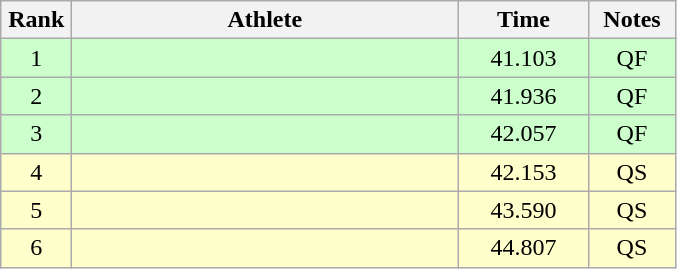<table class=wikitable style="text-align:center">
<tr>
<th width=40>Rank</th>
<th width=250>Athlete</th>
<th width=80>Time</th>
<th width=50>Notes</th>
</tr>
<tr bgcolor="ccffcc">
<td>1</td>
<td align=left></td>
<td>41.103</td>
<td>QF</td>
</tr>
<tr bgcolor="ccffcc">
<td>2</td>
<td align=left></td>
<td>41.936</td>
<td>QF</td>
</tr>
<tr bgcolor="ccffcc">
<td>3</td>
<td align=left></td>
<td>42.057</td>
<td>QF</td>
</tr>
<tr bgcolor="#ffffcc">
<td>4</td>
<td align=left></td>
<td>42.153</td>
<td>QS</td>
</tr>
<tr bgcolor="#ffffcc">
<td>5</td>
<td align=left></td>
<td>43.590</td>
<td>QS</td>
</tr>
<tr bgcolor="#ffffcc">
<td>6</td>
<td align=left></td>
<td>44.807</td>
<td>QS</td>
</tr>
</table>
